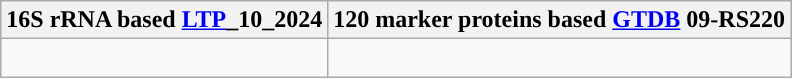<table class="wikitable">
<tr>
<th colspan=1>16S rRNA based <a href='#'>LTP</a>_10_2024</th>
<th colspan=1>120 marker proteins based <a href='#'>GTDB</a> 09-RS220</th>
</tr>
<tr>
<td style="vertical-align:top"><br></td>
<td><br></td>
</tr>
</table>
